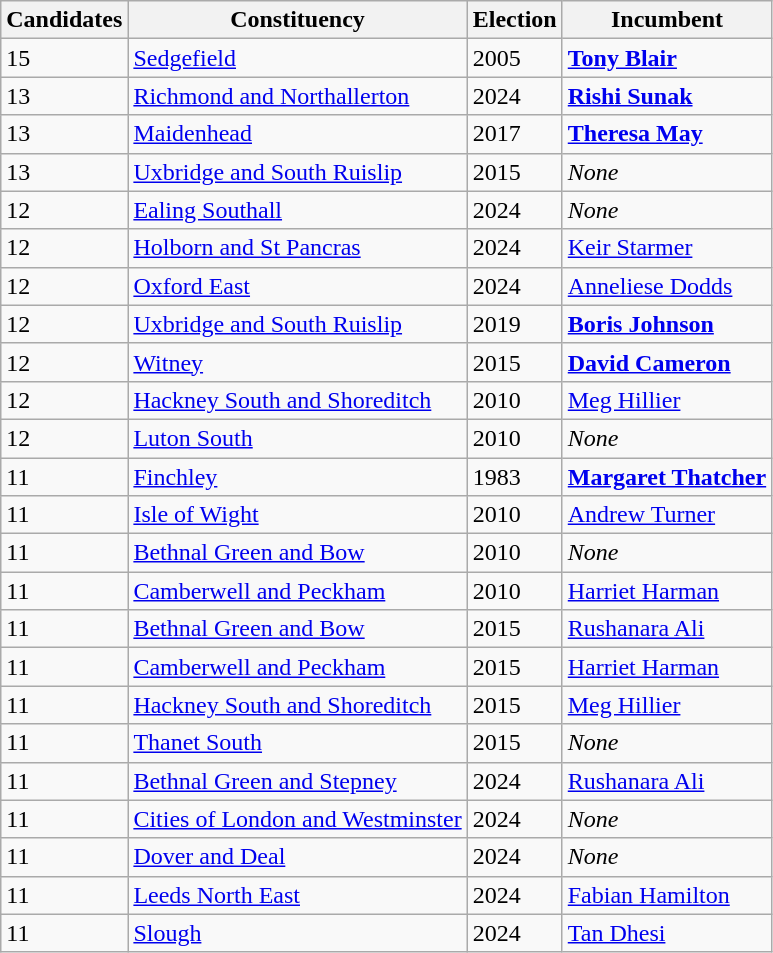<table class="wikitable sortable">
<tr>
<th>Candidates</th>
<th>Constituency</th>
<th>Election</th>
<th>Incumbent</th>
</tr>
<tr>
<td>15</td>
<td><a href='#'>Sedgefield</a></td>
<td>2005</td>
<td><strong><a href='#'>Tony Blair</a></strong></td>
</tr>
<tr>
<td>13</td>
<td><a href='#'>Richmond and Northallerton</a></td>
<td>2024</td>
<td><strong><a href='#'>Rishi Sunak</a></strong></td>
</tr>
<tr>
<td>13</td>
<td><a href='#'>Maidenhead</a></td>
<td>2017</td>
<td><strong><a href='#'>Theresa May</a></strong></td>
</tr>
<tr>
<td>13</td>
<td><a href='#'>Uxbridge and South Ruislip</a></td>
<td>2015</td>
<td><em>None</em></td>
</tr>
<tr>
<td>12</td>
<td><a href='#'>Ealing Southall</a></td>
<td>2024</td>
<td><em>None</em></td>
</tr>
<tr>
<td>12</td>
<td><a href='#'>Holborn and St Pancras</a></td>
<td>2024</td>
<td><a href='#'>Keir Starmer</a></td>
</tr>
<tr>
<td>12</td>
<td><a href='#'>Oxford East</a></td>
<td>2024</td>
<td><a href='#'>Anneliese Dodds</a></td>
</tr>
<tr>
<td>12</td>
<td><a href='#'>Uxbridge and South Ruislip</a></td>
<td>2019</td>
<td><strong><a href='#'>Boris Johnson</a></strong></td>
</tr>
<tr>
<td>12</td>
<td><a href='#'>Witney</a></td>
<td>2015</td>
<td><strong><a href='#'>David Cameron</a></strong></td>
</tr>
<tr>
<td>12</td>
<td><a href='#'>Hackney South and Shoreditch</a></td>
<td>2010</td>
<td><a href='#'>Meg Hillier</a></td>
</tr>
<tr>
<td>12</td>
<td><a href='#'>Luton South</a></td>
<td>2010</td>
<td><em>None</em></td>
</tr>
<tr>
<td>11</td>
<td><a href='#'>Finchley</a></td>
<td>1983</td>
<td><strong><a href='#'>Margaret Thatcher</a></strong></td>
</tr>
<tr>
<td>11</td>
<td><a href='#'>Isle of Wight</a></td>
<td>2010</td>
<td><a href='#'>Andrew Turner</a></td>
</tr>
<tr>
<td>11</td>
<td><a href='#'>Bethnal Green and Bow</a></td>
<td>2010</td>
<td><em>None</em></td>
</tr>
<tr>
<td>11</td>
<td><a href='#'>Camberwell and Peckham</a></td>
<td>2010</td>
<td><a href='#'>Harriet Harman</a></td>
</tr>
<tr>
<td>11</td>
<td><a href='#'>Bethnal Green and Bow</a></td>
<td>2015</td>
<td><a href='#'>Rushanara Ali</a></td>
</tr>
<tr>
<td>11</td>
<td><a href='#'>Camberwell and Peckham</a></td>
<td>2015</td>
<td><a href='#'>Harriet Harman</a></td>
</tr>
<tr>
<td>11</td>
<td><a href='#'>Hackney South and Shoreditch</a></td>
<td>2015</td>
<td><a href='#'>Meg Hillier</a></td>
</tr>
<tr>
<td>11</td>
<td><a href='#'>Thanet South</a></td>
<td>2015</td>
<td><em>None</em></td>
</tr>
<tr>
<td>11</td>
<td><a href='#'>Bethnal Green and Stepney</a></td>
<td>2024</td>
<td><a href='#'>Rushanara Ali</a></td>
</tr>
<tr>
<td>11</td>
<td><a href='#'>Cities of London and Westminster</a></td>
<td>2024</td>
<td><em>None</em></td>
</tr>
<tr>
<td>11</td>
<td><a href='#'>Dover and Deal</a></td>
<td>2024</td>
<td><em>None</em></td>
</tr>
<tr>
<td>11</td>
<td><a href='#'>Leeds North East</a></td>
<td>2024</td>
<td><a href='#'>Fabian Hamilton</a></td>
</tr>
<tr>
<td>11</td>
<td><a href='#'>Slough</a></td>
<td>2024</td>
<td><a href='#'>Tan Dhesi</a></td>
</tr>
</table>
